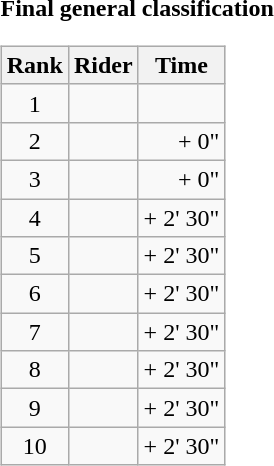<table>
<tr>
<td><strong>Final general classification</strong><br><table class="wikitable">
<tr>
<th scope="col">Rank</th>
<th scope="col">Rider</th>
<th scope="col">Time</th>
</tr>
<tr>
<td style="text-align:center;">1</td>
<td></td>
<td style="text-align:right;"></td>
</tr>
<tr>
<td style="text-align:center;">2</td>
<td></td>
<td style="text-align:right;">+ 0"</td>
</tr>
<tr>
<td style="text-align:center;">3</td>
<td></td>
<td style="text-align:right;">+ 0"</td>
</tr>
<tr>
<td style="text-align:center;">4</td>
<td></td>
<td style="text-align:right;">+ 2' 30"</td>
</tr>
<tr>
<td style="text-align:center;">5</td>
<td></td>
<td style="text-align:right;">+ 2' 30"</td>
</tr>
<tr>
<td style="text-align:center;">6</td>
<td></td>
<td style="text-align:right;">+ 2' 30"</td>
</tr>
<tr>
<td style="text-align:center;">7</td>
<td></td>
<td style="text-align:right;">+ 2' 30"</td>
</tr>
<tr>
<td style="text-align:center;">8</td>
<td></td>
<td style="text-align:right;">+ 2' 30"</td>
</tr>
<tr>
<td style="text-align:center;">9</td>
<td></td>
<td style="text-align:right;">+ 2' 30"</td>
</tr>
<tr>
<td style="text-align:center;">10</td>
<td></td>
<td style="text-align:right;">+ 2' 30"</td>
</tr>
</table>
</td>
</tr>
</table>
